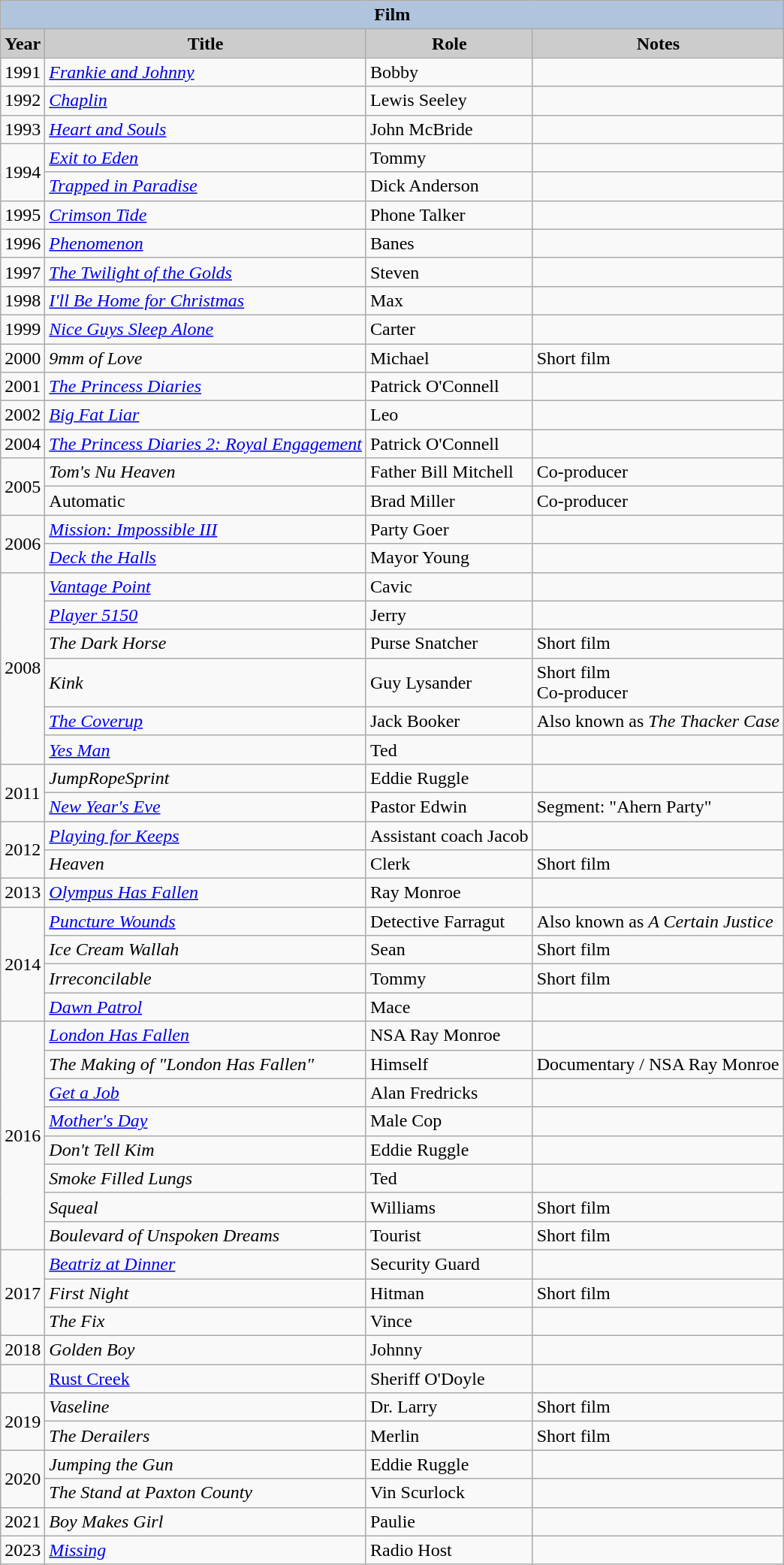<table class="wikitable">
<tr>
<th colspan=4 style="background:#B0C4DE;">Film</th>
</tr>
<tr>
<th style="background: #CCCCCC;">Year</th>
<th style="background: #CCCCCC;">Title</th>
<th style="background: #CCCCCC;">Role</th>
<th style="background: #CCCCCC;">Notes</th>
</tr>
<tr>
<td>1991</td>
<td><em><a href='#'>Frankie and Johnny</a></em></td>
<td>Bobby</td>
<td></td>
</tr>
<tr>
<td>1992</td>
<td><em><a href='#'>Chaplin</a></em></td>
<td>Lewis Seeley</td>
<td></td>
</tr>
<tr>
<td>1993</td>
<td><em><a href='#'>Heart and Souls</a></em></td>
<td>John McBride</td>
<td></td>
</tr>
<tr>
<td rowspan=2>1994</td>
<td><em><a href='#'>Exit to Eden</a></em></td>
<td>Tommy</td>
<td></td>
</tr>
<tr>
<td><em><a href='#'>Trapped in Paradise</a></em></td>
<td>Dick Anderson</td>
<td></td>
</tr>
<tr>
<td>1995</td>
<td><em><a href='#'>Crimson Tide</a></em></td>
<td>Phone Talker</td>
<td></td>
</tr>
<tr>
<td>1996</td>
<td><em><a href='#'>Phenomenon</a></em></td>
<td>Banes</td>
<td></td>
</tr>
<tr>
<td>1997</td>
<td><em><a href='#'>The Twilight of the Golds</a></em></td>
<td>Steven</td>
<td></td>
</tr>
<tr>
<td>1998</td>
<td><em><a href='#'>I'll Be Home for Christmas</a></em></td>
<td>Max</td>
<td></td>
</tr>
<tr>
<td>1999</td>
<td><em><a href='#'>Nice Guys Sleep Alone</a></em></td>
<td>Carter</td>
<td></td>
</tr>
<tr>
<td>2000</td>
<td><em>9mm of Love</em></td>
<td>Michael</td>
<td>Short film</td>
</tr>
<tr>
<td>2001</td>
<td><em><a href='#'>The Princess Diaries</a></em></td>
<td>Patrick O'Connell</td>
<td></td>
</tr>
<tr>
<td>2002</td>
<td><em><a href='#'>Big Fat Liar</a></em></td>
<td>Leo</td>
<td></td>
</tr>
<tr>
<td>2004</td>
<td><em><a href='#'>The Princess Diaries 2: Royal Engagement</a></em></td>
<td>Patrick O'Connell</td>
<td></td>
</tr>
<tr>
<td rowspan="2">2005</td>
<td><em>Tom's Nu Heaven</em></td>
<td>Father Bill Mitchell</td>
<td>Co-producer</td>
</tr>
<tr>
<td>Automatic</td>
<td>Brad Miller</td>
<td>Co-producer</td>
</tr>
<tr>
<td rowspan=2>2006</td>
<td><em><a href='#'>Mission: Impossible III</a></em></td>
<td>Party Goer</td>
<td></td>
</tr>
<tr>
<td><em><a href='#'>Deck the Halls</a></em></td>
<td>Mayor Young</td>
<td></td>
</tr>
<tr>
<td rowspan=6>2008</td>
<td><em><a href='#'>Vantage Point</a></em></td>
<td>Cavic</td>
<td></td>
</tr>
<tr>
<td><em><a href='#'>Player 5150</a></em></td>
<td>Jerry</td>
<td></td>
</tr>
<tr>
<td><em>The Dark Horse</em></td>
<td>Purse Snatcher</td>
<td>Short film</td>
</tr>
<tr>
<td><em>Kink</em></td>
<td>Guy Lysander</td>
<td>Short film<br> Co-producer</td>
</tr>
<tr>
<td><em><a href='#'>The Coverup</a></em></td>
<td>Jack Booker</td>
<td>Also known as <em>The Thacker Case</em></td>
</tr>
<tr>
<td><em><a href='#'>Yes Man</a></em></td>
<td>Ted</td>
<td></td>
</tr>
<tr>
<td rowspan=2>2011</td>
<td><em>JumpRopeSprint</em></td>
<td>Eddie Ruggle</td>
<td></td>
</tr>
<tr>
<td><em><a href='#'>New Year's Eve</a></em></td>
<td>Pastor Edwin</td>
<td>Segment: "Ahern Party"</td>
</tr>
<tr>
<td rowspan=2>2012</td>
<td><em><a href='#'>Playing for Keeps</a></em></td>
<td>Assistant coach Jacob</td>
<td></td>
</tr>
<tr>
<td><em>Heaven</em></td>
<td>Clerk</td>
<td>Short film</td>
</tr>
<tr>
<td>2013</td>
<td><em><a href='#'>Olympus Has Fallen</a></em></td>
<td>Ray Monroe</td>
<td></td>
</tr>
<tr>
<td rowspan=4>2014</td>
<td><em><a href='#'>Puncture Wounds</a></em></td>
<td>Detective Farragut</td>
<td>Also known as <em>A Certain Justice</em></td>
</tr>
<tr>
<td><em>Ice Cream Wallah</em></td>
<td>Sean</td>
<td>Short film</td>
</tr>
<tr>
<td><em>Irreconcilable</em></td>
<td>Tommy</td>
<td>Short film</td>
</tr>
<tr>
<td><em><a href='#'>Dawn Patrol</a></em></td>
<td>Mace</td>
<td></td>
</tr>
<tr>
<td rowspan=8>2016</td>
<td><em><a href='#'>London Has Fallen</a></em></td>
<td>NSA Ray Monroe</td>
<td></td>
</tr>
<tr>
<td><em>The Making of "London Has Fallen"</em></td>
<td>Himself</td>
<td>Documentary / NSA Ray Monroe</td>
</tr>
<tr>
<td><em><a href='#'>Get a Job</a></em></td>
<td>Alan Fredricks</td>
<td></td>
</tr>
<tr>
<td><em><a href='#'>Mother's Day</a></em></td>
<td>Male Cop</td>
<td></td>
</tr>
<tr>
<td><em>Don't Tell Kim</em></td>
<td>Eddie Ruggle</td>
<td></td>
</tr>
<tr>
<td><em>Smoke Filled Lungs</em></td>
<td>Ted</td>
<td></td>
</tr>
<tr>
<td><em>Squeal</em></td>
<td>Williams</td>
<td>Short film</td>
</tr>
<tr>
<td><em>Boulevard of Unspoken Dreams</em></td>
<td>Tourist</td>
<td>Short film</td>
</tr>
<tr>
<td rowspan=3>2017</td>
<td><em><a href='#'>Beatriz at Dinner</a></em></td>
<td>Security Guard</td>
<td></td>
</tr>
<tr>
<td><em>First Night</em></td>
<td>Hitman</td>
<td>Short film</td>
</tr>
<tr>
<td><em>The Fix</em></td>
<td>Vince</td>
<td></td>
</tr>
<tr>
<td>2018</td>
<td><em>Golden Boy</em></td>
<td>Johnny</td>
<td></td>
</tr>
<tr>
<td></td>
<td><a href='#'>Rust Creek</a></td>
<td>Sheriff O'Doyle</td>
<td></td>
</tr>
<tr>
<td rowspan=2>2019</td>
<td><em>Vaseline</em></td>
<td>Dr. Larry</td>
<td>Short film</td>
</tr>
<tr>
<td><em>The Derailers</em></td>
<td>Merlin</td>
<td>Short film</td>
</tr>
<tr>
<td rowspan=2>2020</td>
<td><em>Jumping the Gun</em></td>
<td>Eddie Ruggle</td>
<td></td>
</tr>
<tr>
<td><em>The Stand at Paxton County</em></td>
<td>Vin Scurlock</td>
<td></td>
</tr>
<tr>
<td>2021</td>
<td><em>Boy Makes Girl</em></td>
<td>Paulie</td>
<td></td>
</tr>
<tr>
<td>2023</td>
<td><em><a href='#'>Missing</a></em></td>
<td>Radio Host</td>
<td></td>
</tr>
</table>
